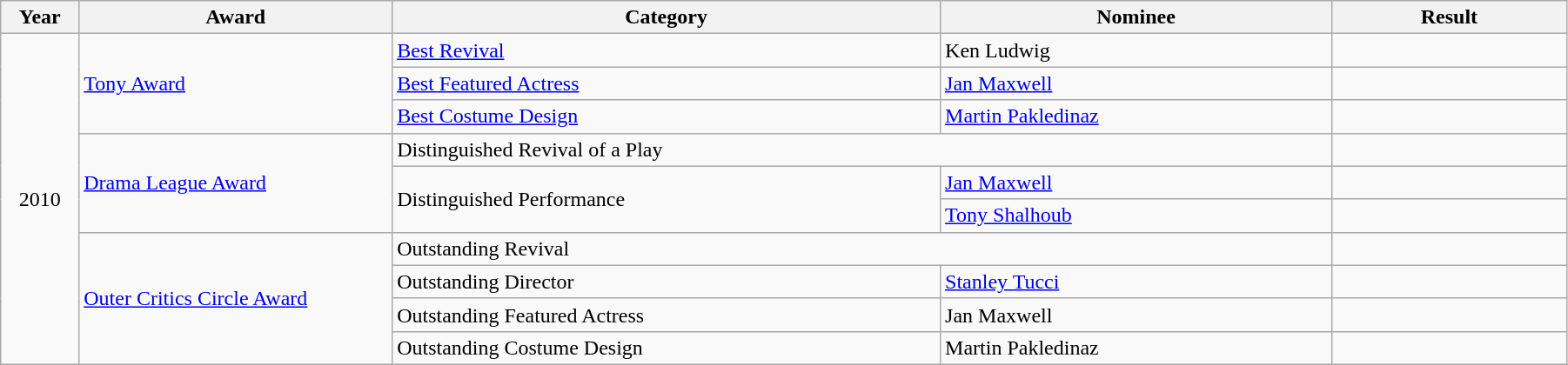<table class="wikitable" style="width:95%;">
<tr style="vertical-align:bottom;">
<th style="width:5%;">Year</th>
<th style="width:20%;">Award</th>
<th style="width:35%;">Category</th>
<th style="width:25%;">Nominee</th>
<th style="width:15%;">Result</th>
</tr>
<tr>
<td rowspan="10" style="text-align:center;">2010</td>
<td rowspan="3"><a href='#'>Tony Award</a></td>
<td><a href='#'>Best Revival</a></td>
<td>Ken Ludwig</td>
<td></td>
</tr>
<tr>
<td><a href='#'>Best Featured Actress</a></td>
<td><a href='#'>Jan Maxwell</a></td>
<td></td>
</tr>
<tr>
<td><a href='#'>Best Costume Design</a></td>
<td><a href='#'>Martin Pakledinaz</a></td>
<td></td>
</tr>
<tr>
<td rowspan="3"><a href='#'>Drama League Award</a></td>
<td colspan="2">Distinguished Revival of a Play</td>
<td></td>
</tr>
<tr>
<td rowspan="2">Distinguished Performance</td>
<td><a href='#'>Jan Maxwell</a></td>
<td></td>
</tr>
<tr>
<td><a href='#'>Tony Shalhoub</a></td>
<td></td>
</tr>
<tr>
<td rowspan="4"><a href='#'>Outer Critics Circle Award</a></td>
<td colspan="2">Outstanding Revival</td>
<td></td>
</tr>
<tr>
<td>Outstanding Director</td>
<td><a href='#'>Stanley Tucci</a></td>
<td></td>
</tr>
<tr>
<td>Outstanding Featured Actress</td>
<td>Jan Maxwell</td>
<td></td>
</tr>
<tr>
<td>Outstanding Costume Design</td>
<td>Martin Pakledinaz</td>
<td></td>
</tr>
</table>
